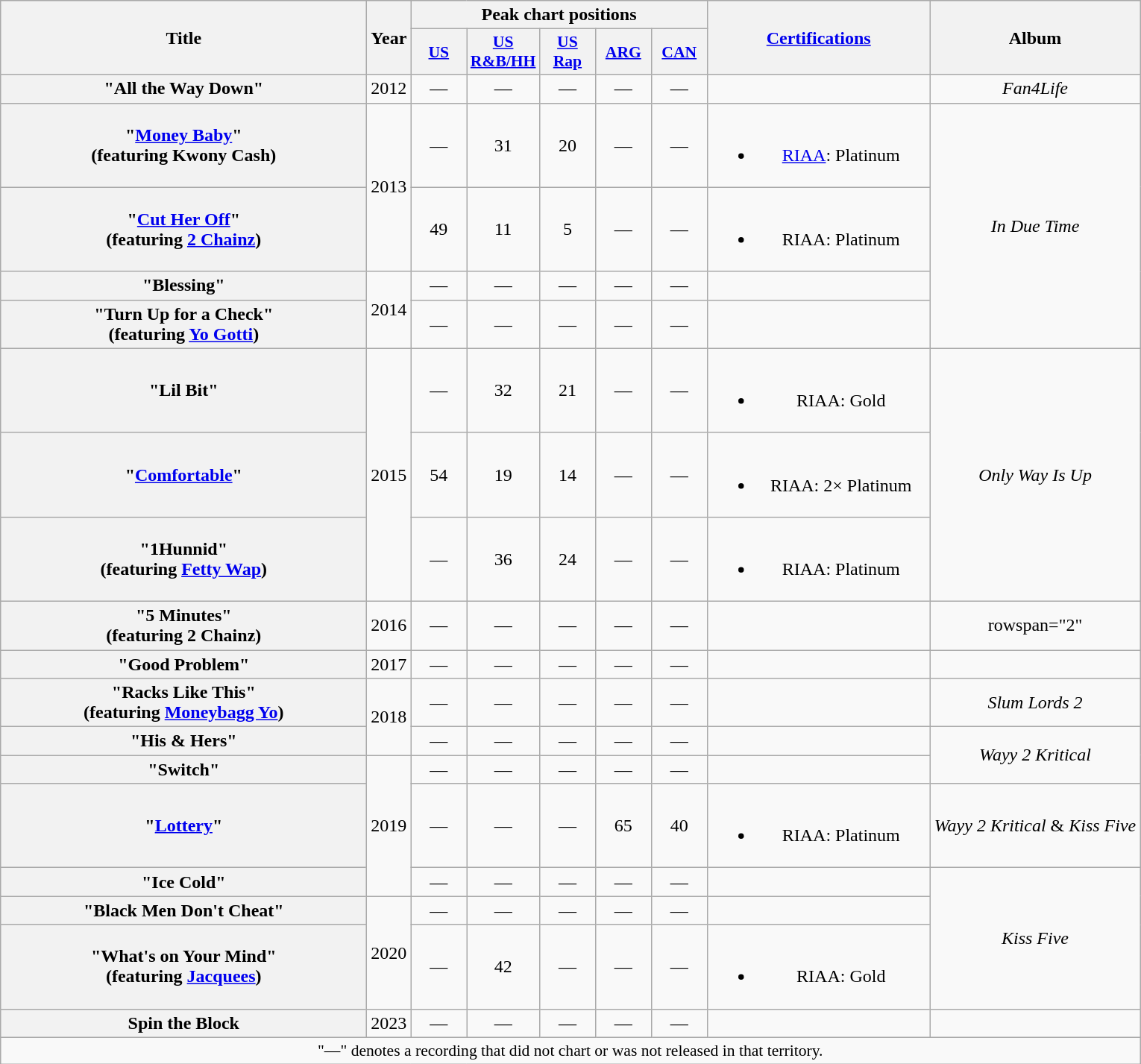<table class="wikitable plainrowheaders" style="text-align:center;">
<tr>
<th scope="col" rowspan="2" style="width:20em;">Title</th>
<th scope="col" rowspan="2">Year</th>
<th scope="col" colspan="5">Peak chart positions</th>
<th scope="col" rowspan="2" style="width:12em;"><a href='#'>Certifications</a></th>
<th scope="col" rowspan="2">Album</th>
</tr>
<tr>
<th style="width:3em;font-size:90%;"><a href='#'>US</a><br></th>
<th style="width:3em;font-size:90%;"><a href='#'>US R&B/HH</a><br></th>
<th style="width:3em;font-size:90%;"><a href='#'>US<br>Rap</a><br></th>
<th style="width:3em;font-size:90%;"><a href='#'>ARG</a><br></th>
<th style="width:3em;font-size:90%;"><a href='#'>CAN</a><br></th>
</tr>
<tr>
<th scope="row">"All the Way Down"</th>
<td>2012</td>
<td>—</td>
<td>—</td>
<td>—</td>
<td>—</td>
<td>—</td>
<td></td>
<td><em>Fan4Life</em></td>
</tr>
<tr>
<th scope="row">"<a href='#'>Money Baby</a>"<br> <span>(featuring Kwony Cash)</span></th>
<td rowspan="2">2013</td>
<td>—</td>
<td>31</td>
<td>20</td>
<td>—</td>
<td>—</td>
<td><br><ul><li><a href='#'>RIAA</a>: Platinum</li></ul></td>
<td rowspan="4"><em>In Due Time</em></td>
</tr>
<tr>
<th scope="row">"<a href='#'>Cut Her Off</a>" <br> <span>(featuring <a href='#'>2 Chainz</a>)</span></th>
<td>49</td>
<td>11</td>
<td>5</td>
<td>—</td>
<td>—</td>
<td><br><ul><li>RIAA: Platinum</li></ul></td>
</tr>
<tr>
<th scope="row">"Blessing"</th>
<td rowspan="2">2014</td>
<td>—</td>
<td>—</td>
<td>—</td>
<td>—</td>
<td>—</td>
<td></td>
</tr>
<tr>
<th scope="row">"Turn Up for a Check" <br><span>(featuring <a href='#'>Yo Gotti</a>)</span></th>
<td>—</td>
<td>—</td>
<td>—</td>
<td>—</td>
<td>—</td>
<td></td>
</tr>
<tr>
<th scope="row">"Lil Bit" </th>
<td rowspan="3">2015</td>
<td>—</td>
<td>32</td>
<td>21</td>
<td>—</td>
<td>—</td>
<td><br><ul><li>RIAA: Gold</li></ul></td>
<td rowspan="3"><em>Only Way Is Up</em></td>
</tr>
<tr>
<th scope="row">"<a href='#'>Comfortable</a>"</th>
<td>54</td>
<td>19</td>
<td>14</td>
<td>—</td>
<td>—</td>
<td><br><ul><li>RIAA: 2× Platinum</li></ul></td>
</tr>
<tr>
<th scope="row">"1Hunnid" <br><span>(featuring <a href='#'>Fetty Wap</a>)</span></th>
<td>—</td>
<td>36</td>
<td>24</td>
<td>—</td>
<td>—</td>
<td><br><ul><li>RIAA: Platinum</li></ul></td>
</tr>
<tr>
<th scope="row">"5 Minutes"<br><span>(featuring 2 Chainz)</span></th>
<td>2016</td>
<td>—</td>
<td>—</td>
<td>—</td>
<td>—</td>
<td>—</td>
<td></td>
<td>rowspan="2" </td>
</tr>
<tr>
<th scope="row">"Good Problem"</th>
<td>2017</td>
<td>—</td>
<td>—</td>
<td>—</td>
<td>—</td>
<td>—</td>
<td></td>
</tr>
<tr>
<th scope="row">"Racks Like This"<br><span>(featuring <a href='#'>Moneybagg Yo</a>)</span></th>
<td rowspan="2">2018</td>
<td>—</td>
<td>—</td>
<td>—</td>
<td>—</td>
<td>—</td>
<td></td>
<td><em>Slum Lords 2</em></td>
</tr>
<tr>
<th scope="row">"His & Hers"</th>
<td>—</td>
<td>—</td>
<td>—</td>
<td>—</td>
<td>—</td>
<td></td>
<td rowspan="2"><em>Wayy 2 Kritical</em></td>
</tr>
<tr>
<th scope="row">"Switch"</th>
<td rowspan="3">2019</td>
<td>—</td>
<td>—</td>
<td>—</td>
<td>—</td>
<td>—</td>
<td></td>
</tr>
<tr>
<th scope="row">"<a href='#'>Lottery</a>"</th>
<td>—</td>
<td>—</td>
<td>—</td>
<td>65</td>
<td>40</td>
<td><br><ul><li>RIAA: Platinum</li></ul></td>
<td><em>Wayy 2 Kritical</em> & <em>Kiss Five</em></td>
</tr>
<tr>
<th scope="row">"Ice Cold"</th>
<td>—</td>
<td>—</td>
<td>—</td>
<td>—</td>
<td>—</td>
<td></td>
<td rowspan="3"><em>Kiss Five</em></td>
</tr>
<tr>
<th scope="row">"Black Men Don't Cheat"</th>
<td rowspan="2">2020</td>
<td>—</td>
<td>—</td>
<td>—</td>
<td>—</td>
<td>—</td>
<td></td>
</tr>
<tr>
<th scope="row">"What's on Your Mind"<br> <span>(featuring <a href='#'>Jacquees</a>)</span></th>
<td>—</td>
<td>42</td>
<td>—</td>
<td>—</td>
<td>—</td>
<td><br><ul><li>RIAA: Gold</li></ul></td>
</tr>
<tr>
<th scope="row">Spin the Block</th>
<td>2023</td>
<td>—</td>
<td>—</td>
<td>—</td>
<td>—</td>
<td>—</td>
<td></td>
<td></td>
</tr>
<tr>
<td colspan="9" style="font-size:90%">"—" denotes a recording that did not chart or was not released in that territory.</td>
</tr>
</table>
